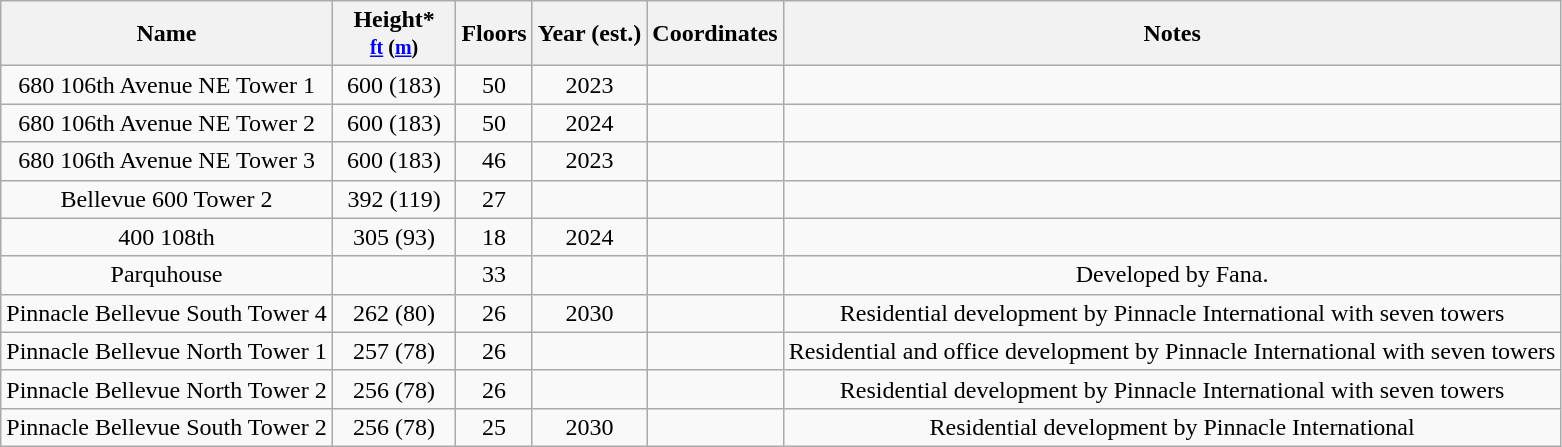<table class="wikitable sortable" style="text-align: center">
<tr>
<th>Name</th>
<th style="width:75px;">Height*<br><small><a href='#'>ft</a> (<a href='#'>m</a>)</small></th>
<th>Floors</th>
<th>Year (est.)</th>
<th>Coordinates</th>
<th class="unsortable">Notes</th>
</tr>
<tr>
<td>680 106th Avenue NE Tower 1</td>
<td>600 (183)</td>
<td>50</td>
<td>2023</td>
<td></td>
<td></td>
</tr>
<tr>
<td>680 106th Avenue NE Tower 2</td>
<td>600 (183)</td>
<td>50</td>
<td>2024</td>
<td></td>
<td></td>
</tr>
<tr>
<td>680 106th Avenue NE Tower 3</td>
<td>600 (183)</td>
<td>46</td>
<td>2023</td>
<td></td>
<td></td>
</tr>
<tr>
<td>Bellevue 600 Tower 2</td>
<td>392 (119)</td>
<td>27</td>
<td></td>
<td></td>
<td></td>
</tr>
<tr>
<td>400 108th</td>
<td>305 (93)</td>
<td>18</td>
<td>2024</td>
<td></td>
<td></td>
</tr>
<tr>
<td>Parquhouse</td>
<td></td>
<td>33</td>
<td></td>
<td></td>
<td>Developed by Fana.</td>
</tr>
<tr>
<td>Pinnacle Bellevue South Tower 4</td>
<td>262 (80)</td>
<td>26</td>
<td>2030</td>
<td></td>
<td>Residential development by Pinnacle International with seven towers</td>
</tr>
<tr>
<td>Pinnacle Bellevue North Tower 1</td>
<td>257 (78)</td>
<td>26</td>
<td></td>
<td></td>
<td>Residential and office development by Pinnacle International with seven towers</td>
</tr>
<tr>
<td>Pinnacle Bellevue North Tower 2</td>
<td>256 (78)</td>
<td>26</td>
<td></td>
<td></td>
<td>Residential development by Pinnacle International with seven towers</td>
</tr>
<tr>
<td>Pinnacle Bellevue South Tower 2</td>
<td>256 (78)</td>
<td>25</td>
<td>2030</td>
<td></td>
<td>Residential development by Pinnacle International</td>
</tr>
</table>
